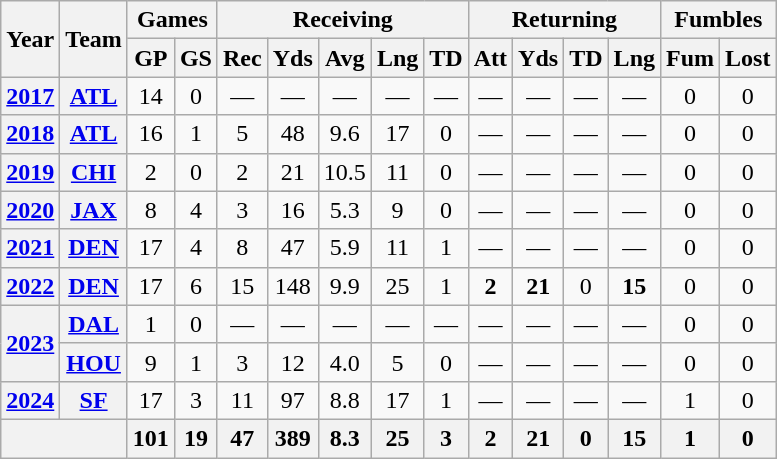<table class="wikitable" style="text-align:center;">
<tr>
<th rowspan="2">Year</th>
<th rowspan="2">Team</th>
<th colspan="2">Games</th>
<th colspan="5">Receiving</th>
<th colspan="4">Returning</th>
<th colspan="2">Fumbles</th>
</tr>
<tr>
<th>GP</th>
<th>GS</th>
<th>Rec</th>
<th>Yds</th>
<th>Avg</th>
<th>Lng</th>
<th>TD</th>
<th>Att</th>
<th>Yds</th>
<th>TD</th>
<th>Lng</th>
<th>Fum</th>
<th>Lost</th>
</tr>
<tr>
<th><a href='#'>2017</a></th>
<th><a href='#'>ATL</a></th>
<td>14</td>
<td>0</td>
<td>—</td>
<td>—</td>
<td>—</td>
<td>—</td>
<td>—</td>
<td>—</td>
<td>—</td>
<td>—</td>
<td>—</td>
<td>0</td>
<td>0</td>
</tr>
<tr>
<th><a href='#'>2018</a></th>
<th><a href='#'>ATL</a></th>
<td>16</td>
<td>1</td>
<td>5</td>
<td>48</td>
<td>9.6</td>
<td>17</td>
<td>0</td>
<td>—</td>
<td>—</td>
<td>—</td>
<td>—</td>
<td>0</td>
<td>0</td>
</tr>
<tr>
<th><a href='#'>2019</a></th>
<th><a href='#'>CHI</a></th>
<td>2</td>
<td>0</td>
<td>2</td>
<td>21</td>
<td>10.5</td>
<td>11</td>
<td>0</td>
<td>—</td>
<td>—</td>
<td>—</td>
<td>—</td>
<td>0</td>
<td>0</td>
</tr>
<tr>
<th><a href='#'>2020</a></th>
<th><a href='#'>JAX</a></th>
<td>8</td>
<td>4</td>
<td>3</td>
<td>16</td>
<td>5.3</td>
<td>9</td>
<td>0</td>
<td>—</td>
<td>—</td>
<td>—</td>
<td>—</td>
<td>0</td>
<td>0</td>
</tr>
<tr>
<th><a href='#'>2021</a></th>
<th><a href='#'>DEN</a></th>
<td>17</td>
<td>4</td>
<td>8</td>
<td>47</td>
<td>5.9</td>
<td>11</td>
<td>1</td>
<td>—</td>
<td>—</td>
<td>—</td>
<td>—</td>
<td>0</td>
<td>0</td>
</tr>
<tr>
<th><a href='#'>2022</a></th>
<th><a href='#'>DEN</a></th>
<td>17</td>
<td>6</td>
<td>15</td>
<td>148</td>
<td>9.9</td>
<td>25</td>
<td>1</td>
<td><strong>2</strong></td>
<td><strong>21</strong></td>
<td>0</td>
<td><strong>15</strong></td>
<td>0</td>
<td>0</td>
</tr>
<tr>
<th rowspan="2"><a href='#'>2023</a></th>
<th><a href='#'>DAL</a></th>
<td>1</td>
<td>0</td>
<td>—</td>
<td>—</td>
<td>—</td>
<td>—</td>
<td>—</td>
<td>—</td>
<td>—</td>
<td>—</td>
<td>—</td>
<td>0</td>
<td>0</td>
</tr>
<tr>
<th><a href='#'>HOU</a></th>
<td>9</td>
<td>1</td>
<td>3</td>
<td>12</td>
<td>4.0</td>
<td>5</td>
<td>0</td>
<td>—</td>
<td>—</td>
<td>—</td>
<td>—</td>
<td>0</td>
<td>0</td>
</tr>
<tr>
<th><a href='#'>2024</a></th>
<th><a href='#'>SF</a></th>
<td>17</td>
<td>3</td>
<td>11</td>
<td>97</td>
<td>8.8</td>
<td>17</td>
<td>1</td>
<td>—</td>
<td>—</td>
<td>—</td>
<td>—</td>
<td>1</td>
<td>0</td>
</tr>
<tr>
<th colspan="2"></th>
<th>101</th>
<th>19</th>
<th>47</th>
<th>389</th>
<th>8.3</th>
<th>25</th>
<th>3</th>
<th>2</th>
<th>21</th>
<th>0</th>
<th>15</th>
<th>1</th>
<th>0</th>
</tr>
</table>
